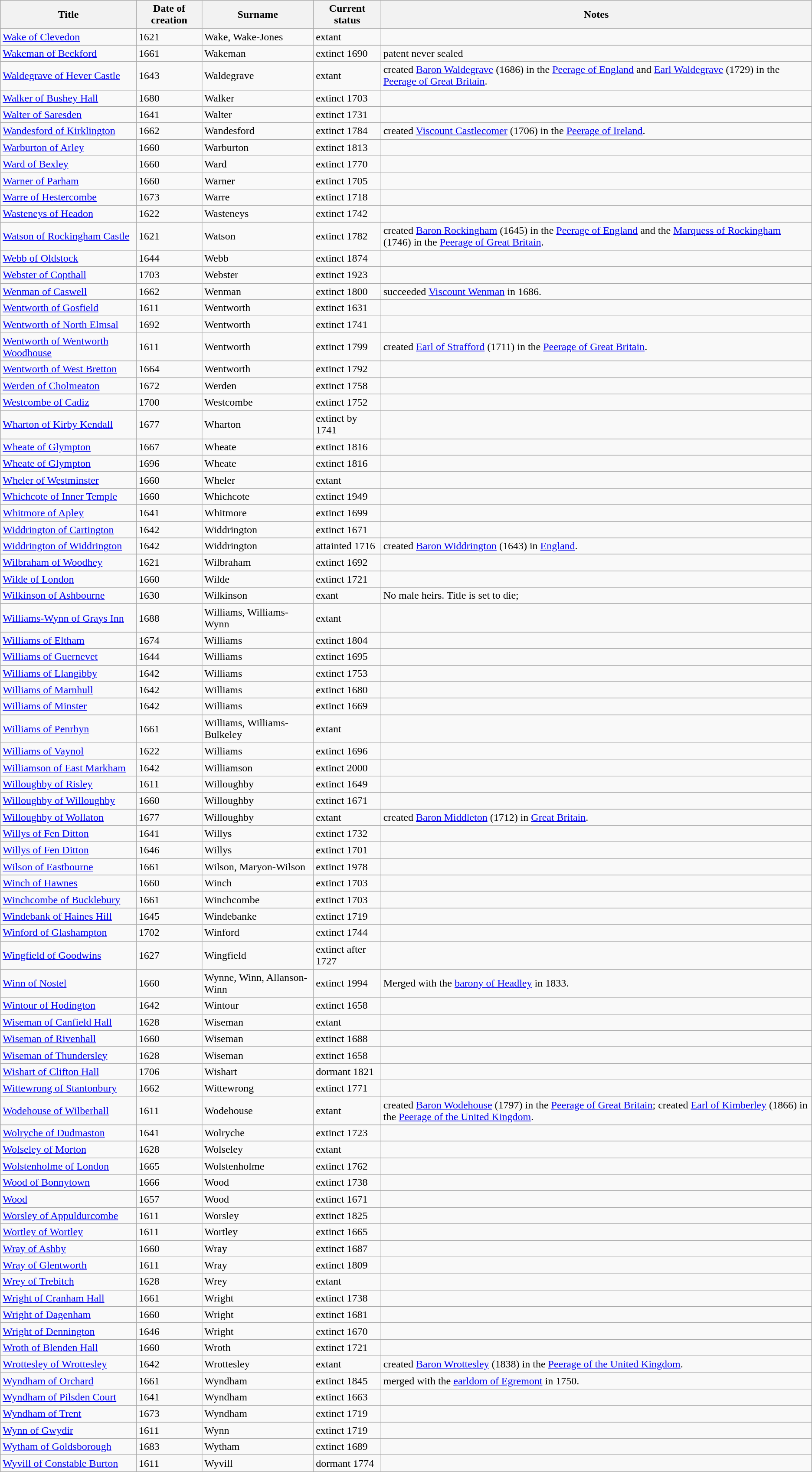<table class="wikitable">
<tr>
<th>Title</th>
<th>Date of creation</th>
<th>Surname</th>
<th>Current status</th>
<th>Notes</th>
</tr>
<tr>
<td><a href='#'>Wake of Clevedon</a></td>
<td>1621</td>
<td>Wake, Wake-Jones</td>
<td>extant</td>
<td> </td>
</tr>
<tr>
<td><a href='#'>Wakeman of Beckford</a></td>
<td>1661</td>
<td>Wakeman</td>
<td>extinct 1690</td>
<td>patent never sealed</td>
</tr>
<tr>
<td><a href='#'>Waldegrave of Hever Castle</a></td>
<td>1643</td>
<td>Waldegrave</td>
<td>extant</td>
<td>created <a href='#'>Baron Waldegrave</a> (1686) in the <a href='#'>Peerage of England</a> and <a href='#'>Earl Waldegrave</a> (1729) in the <a href='#'>Peerage of Great Britain</a>.</td>
</tr>
<tr>
<td><a href='#'>Walker of Bushey Hall</a></td>
<td>1680</td>
<td>Walker</td>
<td>extinct 1703</td>
<td> </td>
</tr>
<tr>
<td><a href='#'>Walter of Saresden</a></td>
<td>1641</td>
<td>Walter</td>
<td>extinct 1731</td>
<td> </td>
</tr>
<tr>
<td><a href='#'>Wandesford of Kirklington</a></td>
<td>1662</td>
<td>Wandesford</td>
<td>extinct 1784</td>
<td>created <a href='#'>Viscount Castlecomer</a> (1706) in the <a href='#'>Peerage of Ireland</a>.</td>
</tr>
<tr>
<td><a href='#'>Warburton of Arley</a></td>
<td>1660</td>
<td>Warburton</td>
<td>extinct 1813</td>
<td> </td>
</tr>
<tr>
<td><a href='#'>Ward of Bexley</a></td>
<td>1660</td>
<td>Ward</td>
<td>extinct 1770</td>
<td> </td>
</tr>
<tr>
<td><a href='#'>Warner of Parham</a></td>
<td>1660</td>
<td>Warner</td>
<td>extinct 1705</td>
<td> </td>
</tr>
<tr>
<td><a href='#'>Warre of Hestercombe</a></td>
<td>1673</td>
<td>Warre</td>
<td>extinct 1718</td>
<td> </td>
</tr>
<tr>
<td><a href='#'>Wasteneys of Headon</a></td>
<td>1622</td>
<td>Wasteneys</td>
<td>extinct 1742</td>
<td> </td>
</tr>
<tr>
<td><a href='#'>Watson of Rockingham Castle</a></td>
<td>1621</td>
<td>Watson</td>
<td>extinct 1782</td>
<td>created <a href='#'>Baron Rockingham</a> (1645) in the <a href='#'>Peerage of England</a> and the <a href='#'>Marquess of Rockingham</a> (1746) in the <a href='#'>Peerage of Great Britain</a>.</td>
</tr>
<tr>
<td><a href='#'>Webb of Oldstock</a></td>
<td>1644</td>
<td>Webb</td>
<td>extinct 1874</td>
<td> </td>
</tr>
<tr>
<td><a href='#'>Webster of Copthall</a></td>
<td>1703</td>
<td>Webster</td>
<td>extinct 1923</td>
<td> </td>
</tr>
<tr>
<td><a href='#'>Wenman of Caswell</a></td>
<td>1662</td>
<td>Wenman</td>
<td>extinct 1800</td>
<td>succeeded <a href='#'>Viscount Wenman</a> in 1686.</td>
</tr>
<tr>
<td><a href='#'>Wentworth of Gosfield</a></td>
<td>1611</td>
<td>Wentworth</td>
<td>extinct 1631</td>
<td> </td>
</tr>
<tr>
<td><a href='#'>Wentworth of North Elmsal</a></td>
<td>1692</td>
<td>Wentworth</td>
<td>extinct 1741</td>
<td> </td>
</tr>
<tr>
<td><a href='#'>Wentworth of Wentworth Woodhouse</a></td>
<td>1611</td>
<td>Wentworth</td>
<td>extinct 1799</td>
<td>created <a href='#'>Earl of Strafford</a> (1711) in the <a href='#'>Peerage of Great Britain</a>.</td>
</tr>
<tr>
<td><a href='#'>Wentworth of West Bretton</a></td>
<td>1664</td>
<td>Wentworth</td>
<td>extinct 1792</td>
<td> </td>
</tr>
<tr>
<td><a href='#'>Werden of Cholmeaton</a></td>
<td>1672</td>
<td>Werden</td>
<td>extinct 1758</td>
<td> </td>
</tr>
<tr>
<td><a href='#'>Westcombe of Cadiz</a></td>
<td>1700</td>
<td>Westcombe</td>
<td>extinct 1752</td>
<td> </td>
</tr>
<tr>
<td><a href='#'>Wharton of Kirby Kendall</a></td>
<td>1677</td>
<td>Wharton</td>
<td>extinct by 1741</td>
<td> </td>
</tr>
<tr>
<td><a href='#'>Wheate of Glympton</a></td>
<td>1667</td>
<td>Wheate</td>
<td>extinct 1816</td>
<td> </td>
</tr>
<tr>
<td><a href='#'>Wheate of Glympton</a></td>
<td>1696</td>
<td>Wheate</td>
<td>extinct 1816</td>
<td> </td>
</tr>
<tr>
<td><a href='#'>Wheler of Westminster</a></td>
<td>1660</td>
<td>Wheler</td>
<td>extant</td>
<td> </td>
</tr>
<tr>
<td><a href='#'>Whichcote of Inner Temple</a></td>
<td>1660</td>
<td>Whichcote</td>
<td>extinct 1949</td>
<td> </td>
</tr>
<tr>
<td><a href='#'>Whitmore of Apley</a></td>
<td>1641</td>
<td>Whitmore</td>
<td>extinct 1699</td>
<td> </td>
</tr>
<tr>
<td><a href='#'>Widdrington of Cartington</a></td>
<td>1642</td>
<td>Widdrington</td>
<td>extinct 1671</td>
<td> </td>
</tr>
<tr>
<td><a href='#'>Widdrington of Widdrington</a></td>
<td>1642</td>
<td>Widdrington</td>
<td>attainted 1716</td>
<td>created <a href='#'>Baron Widdrington</a> (1643) in <a href='#'>England</a>.</td>
</tr>
<tr>
<td><a href='#'>Wilbraham of Woodhey</a></td>
<td>1621</td>
<td>Wilbraham</td>
<td>extinct 1692</td>
<td> </td>
</tr>
<tr>
<td><a href='#'>Wilde of London</a></td>
<td>1660</td>
<td>Wilde</td>
<td>extinct 1721</td>
<td> </td>
</tr>
<tr>
<td><a href='#'>Wilkinson of Ashbourne</a></td>
<td>1630</td>
<td>Wilkinson</td>
<td>exant</td>
<td>No male heirs. Title is set to die;</td>
</tr>
<tr>
<td><a href='#'>Williams-Wynn of Grays Inn</a></td>
<td>1688</td>
<td>Williams, Williams-Wynn</td>
<td>extant</td>
<td> </td>
</tr>
<tr>
<td><a href='#'>Williams of Eltham</a></td>
<td>1674</td>
<td>Williams</td>
<td>extinct 1804</td>
<td> </td>
</tr>
<tr>
<td><a href='#'>Williams of Guernevet</a></td>
<td>1644</td>
<td>Williams</td>
<td>extinct 1695</td>
<td> </td>
</tr>
<tr>
<td><a href='#'>Williams of Llangibby</a></td>
<td>1642</td>
<td>Williams</td>
<td>extinct 1753</td>
<td> </td>
</tr>
<tr>
<td><a href='#'>Williams of Marnhull</a></td>
<td>1642</td>
<td>Williams</td>
<td>extinct 1680</td>
<td> </td>
</tr>
<tr>
<td><a href='#'>Williams of Minster</a></td>
<td>1642</td>
<td>Williams</td>
<td>extinct 1669</td>
<td> </td>
</tr>
<tr>
<td><a href='#'>Williams of Penrhyn</a></td>
<td>1661</td>
<td>Williams, Williams-Bulkeley</td>
<td>extant</td>
<td> </td>
</tr>
<tr>
<td><a href='#'>Williams of Vaynol</a></td>
<td>1622</td>
<td>Williams</td>
<td>extinct 1696</td>
<td> </td>
</tr>
<tr>
<td><a href='#'>Williamson of East Markham</a></td>
<td>1642</td>
<td>Williamson</td>
<td>extinct 2000</td>
<td> </td>
</tr>
<tr>
<td><a href='#'>Willoughby of Risley</a></td>
<td>1611</td>
<td>Willoughby</td>
<td>extinct 1649</td>
<td> </td>
</tr>
<tr>
<td><a href='#'>Willoughby of Willoughby</a></td>
<td>1660</td>
<td>Willoughby</td>
<td>extinct 1671</td>
<td> </td>
</tr>
<tr>
<td><a href='#'>Willoughby of Wollaton</a></td>
<td>1677</td>
<td>Willoughby</td>
<td>extant</td>
<td>created <a href='#'>Baron Middleton</a> (1712) in <a href='#'>Great Britain</a>.</td>
</tr>
<tr>
<td><a href='#'>Willys of Fen Ditton</a></td>
<td>1641</td>
<td>Willys</td>
<td>extinct 1732</td>
<td> </td>
</tr>
<tr>
<td><a href='#'>Willys of Fen Ditton</a></td>
<td>1646</td>
<td>Willys</td>
<td>extinct 1701</td>
<td> </td>
</tr>
<tr>
<td><a href='#'>Wilson of Eastbourne</a></td>
<td>1661</td>
<td>Wilson, Maryon-Wilson</td>
<td>extinct 1978</td>
<td> </td>
</tr>
<tr>
<td><a href='#'>Winch of Hawnes</a></td>
<td>1660</td>
<td>Winch</td>
<td>extinct 1703</td>
<td> </td>
</tr>
<tr>
<td><a href='#'>Winchcombe of Bucklebury</a></td>
<td>1661</td>
<td>Winchcombe</td>
<td>extinct 1703</td>
<td> </td>
</tr>
<tr>
<td><a href='#'>Windebank of Haines Hill</a></td>
<td>1645</td>
<td>Windebanke</td>
<td>extinct 1719</td>
<td> </td>
</tr>
<tr>
<td><a href='#'>Winford of Glashampton</a></td>
<td>1702</td>
<td>Winford</td>
<td>extinct 1744</td>
<td> </td>
</tr>
<tr>
<td><a href='#'>Wingfield of Goodwins</a></td>
<td>1627</td>
<td>Wingfield</td>
<td>extinct after 1727</td>
<td> </td>
</tr>
<tr>
<td><a href='#'>Winn of Nostel</a></td>
<td>1660</td>
<td>Wynne, Winn, Allanson-Winn</td>
<td>extinct 1994</td>
<td>Merged with the <a href='#'>barony of Headley</a> in 1833.</td>
</tr>
<tr>
<td><a href='#'>Wintour of Hodington</a></td>
<td>1642</td>
<td>Wintour</td>
<td>extinct 1658</td>
<td> </td>
</tr>
<tr>
<td><a href='#'>Wiseman of Canfield Hall</a></td>
<td>1628</td>
<td>Wiseman</td>
<td>extant</td>
<td> </td>
</tr>
<tr>
<td><a href='#'>Wiseman of Rivenhall</a></td>
<td>1660</td>
<td>Wiseman</td>
<td>extinct 1688</td>
<td> </td>
</tr>
<tr>
<td><a href='#'>Wiseman of Thundersley</a></td>
<td>1628</td>
<td>Wiseman</td>
<td>extinct 1658</td>
<td> </td>
</tr>
<tr>
<td><a href='#'>Wishart of Clifton Hall</a></td>
<td>1706</td>
<td>Wishart</td>
<td>dormant 1821</td>
<td> </td>
</tr>
<tr>
<td><a href='#'>Wittewrong of Stantonbury</a></td>
<td>1662</td>
<td>Wittewrong</td>
<td>extinct 1771</td>
<td> </td>
</tr>
<tr>
<td><a href='#'>Wodehouse of Wilberhall</a></td>
<td>1611</td>
<td>Wodehouse</td>
<td>extant</td>
<td>created <a href='#'>Baron Wodehouse</a> (1797) in the <a href='#'>Peerage of Great Britain</a>; created <a href='#'>Earl of Kimberley</a> (1866) in the <a href='#'>Peerage of the United Kingdom</a>.</td>
</tr>
<tr>
<td><a href='#'>Wolryche of Dudmaston</a></td>
<td>1641</td>
<td>Wolryche</td>
<td>extinct 1723</td>
<td> </td>
</tr>
<tr>
<td><a href='#'>Wolseley of Morton</a></td>
<td>1628</td>
<td>Wolseley</td>
<td>extant</td>
<td> </td>
</tr>
<tr>
<td><a href='#'>Wolstenholme of London</a></td>
<td>1665</td>
<td>Wolstenholme</td>
<td>extinct 1762</td>
<td> </td>
</tr>
<tr>
<td><a href='#'>Wood of Bonnytown</a></td>
<td>1666</td>
<td>Wood</td>
<td>extinct 1738</td>
<td> </td>
</tr>
<tr>
<td><a href='#'>Wood</a></td>
<td>1657</td>
<td>Wood</td>
<td>extinct 1671</td>
<td> </td>
</tr>
<tr>
<td><a href='#'>Worsley of Appuldurcombe</a></td>
<td>1611</td>
<td>Worsley</td>
<td>extinct 1825</td>
<td> </td>
</tr>
<tr>
<td><a href='#'>Wortley of Wortley</a></td>
<td>1611</td>
<td>Wortley</td>
<td>extinct 1665</td>
<td> </td>
</tr>
<tr>
<td><a href='#'>Wray of Ashby</a></td>
<td>1660</td>
<td>Wray</td>
<td>extinct 1687</td>
<td> </td>
</tr>
<tr>
<td><a href='#'>Wray of Glentworth</a></td>
<td>1611</td>
<td>Wray</td>
<td>extinct 1809</td>
<td> </td>
</tr>
<tr>
<td><a href='#'>Wrey of Trebitch</a></td>
<td>1628</td>
<td>Wrey</td>
<td>extant</td>
<td> </td>
</tr>
<tr>
<td><a href='#'>Wright of Cranham Hall</a></td>
<td>1661</td>
<td>Wright</td>
<td>extinct 1738</td>
<td> </td>
</tr>
<tr>
<td><a href='#'>Wright of Dagenham</a></td>
<td>1660</td>
<td>Wright</td>
<td>extinct 1681</td>
<td> </td>
</tr>
<tr>
<td><a href='#'>Wright of Dennington</a></td>
<td>1646</td>
<td>Wright</td>
<td>extinct 1670</td>
<td> </td>
</tr>
<tr>
<td><a href='#'>Wroth of Blenden Hall</a></td>
<td>1660</td>
<td>Wroth</td>
<td>extinct 1721</td>
<td> </td>
</tr>
<tr>
<td><a href='#'>Wrottesley of Wrottesley</a></td>
<td>1642</td>
<td>Wrottesley</td>
<td>extant</td>
<td>created <a href='#'>Baron Wrottesley</a> (1838) in the <a href='#'>Peerage of the United Kingdom</a>.</td>
</tr>
<tr>
<td><a href='#'>Wyndham of Orchard</a></td>
<td>1661</td>
<td>Wyndham</td>
<td>extinct 1845</td>
<td>merged with the <a href='#'>earldom of Egremont</a> in 1750.</td>
</tr>
<tr>
<td><a href='#'>Wyndham of Pilsden Court</a></td>
<td>1641</td>
<td>Wyndham</td>
<td>extinct 1663</td>
<td> </td>
</tr>
<tr>
<td><a href='#'>Wyndham of Trent</a></td>
<td>1673</td>
<td>Wyndham</td>
<td>extinct 1719</td>
<td> </td>
</tr>
<tr>
<td><a href='#'>Wynn of Gwydir</a></td>
<td>1611</td>
<td>Wynn</td>
<td>extinct 1719</td>
<td> </td>
</tr>
<tr>
<td><a href='#'>Wytham of Goldsborough</a></td>
<td>1683</td>
<td>Wytham</td>
<td>extinct 1689</td>
<td> </td>
</tr>
<tr>
<td><a href='#'>Wyvill of Constable Burton</a></td>
<td>1611</td>
<td>Wyvill</td>
<td>dormant 1774</td>
<td> </td>
</tr>
</table>
